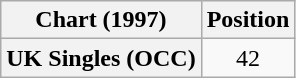<table class="wikitable plainrowheaders" style="text-align:center">
<tr>
<th scope="col">Chart (1997)</th>
<th scope="col">Position</th>
</tr>
<tr>
<th scope="row">UK Singles (OCC)</th>
<td>42</td>
</tr>
</table>
